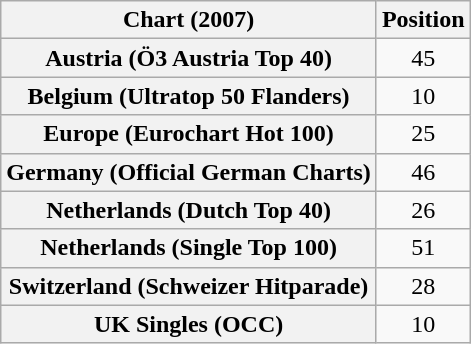<table class="wikitable sortable plainrowheaders" style="text-align:center">
<tr>
<th>Chart (2007)</th>
<th>Position</th>
</tr>
<tr>
<th scope="row">Austria (Ö3 Austria Top 40)</th>
<td>45</td>
</tr>
<tr>
<th scope="row">Belgium (Ultratop 50 Flanders)</th>
<td>10</td>
</tr>
<tr>
<th scope="row">Europe (Eurochart Hot 100)</th>
<td>25</td>
</tr>
<tr>
<th scope="row">Germany (Official German Charts)</th>
<td>46</td>
</tr>
<tr>
<th scope="row">Netherlands (Dutch Top 40)</th>
<td>26</td>
</tr>
<tr>
<th scope="row">Netherlands (Single Top 100)</th>
<td>51</td>
</tr>
<tr>
<th scope="row">Switzerland (Schweizer Hitparade)</th>
<td>28</td>
</tr>
<tr>
<th scope="row">UK Singles (OCC)</th>
<td>10</td>
</tr>
</table>
